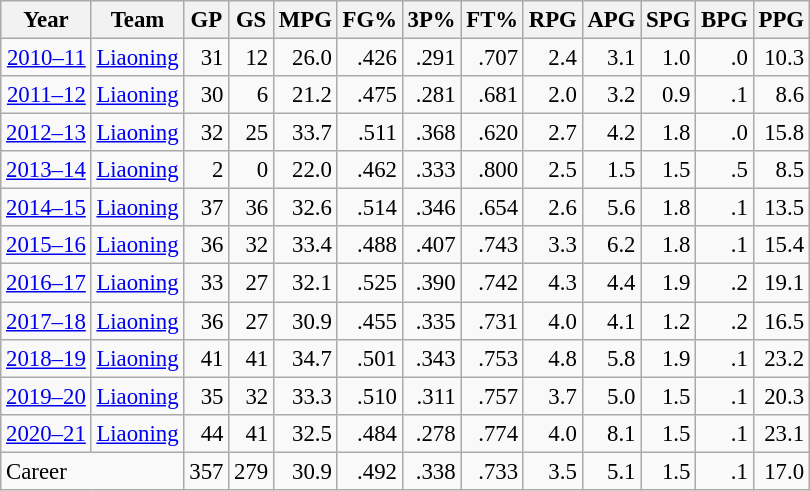<table class="wikitable sortable" style="font-size:95%; text-align:right">
<tr>
<th>Year</th>
<th>Team</th>
<th>GP</th>
<th>GS</th>
<th>MPG</th>
<th>FG%</th>
<th>3P%</th>
<th>FT%</th>
<th>RPG</th>
<th>APG</th>
<th>SPG</th>
<th>BPG</th>
<th>PPG</th>
</tr>
<tr>
<td><a href='#'>2010–11</a></td>
<td><a href='#'>Liaoning</a></td>
<td>31</td>
<td>12</td>
<td>26.0</td>
<td>.426</td>
<td>.291</td>
<td>.707</td>
<td>2.4</td>
<td>3.1</td>
<td>1.0</td>
<td>.0</td>
<td>10.3</td>
</tr>
<tr>
<td><a href='#'>2011–12</a></td>
<td><a href='#'>Liaoning</a></td>
<td>30</td>
<td>6</td>
<td>21.2</td>
<td>.475</td>
<td>.281</td>
<td>.681</td>
<td>2.0</td>
<td>3.2</td>
<td>0.9</td>
<td>.1</td>
<td>8.6</td>
</tr>
<tr>
<td><a href='#'>2012–13</a></td>
<td><a href='#'>Liaoning</a></td>
<td>32</td>
<td>25</td>
<td>33.7</td>
<td>.511</td>
<td>.368</td>
<td>.620</td>
<td>2.7</td>
<td>4.2</td>
<td>1.8</td>
<td>.0</td>
<td>15.8</td>
</tr>
<tr>
<td><a href='#'>2013–14</a></td>
<td><a href='#'>Liaoning</a></td>
<td>2</td>
<td>0</td>
<td>22.0</td>
<td>.462</td>
<td>.333</td>
<td>.800</td>
<td>2.5</td>
<td>1.5</td>
<td>1.5</td>
<td>.5</td>
<td>8.5</td>
</tr>
<tr>
<td><a href='#'>2014–15</a></td>
<td><a href='#'>Liaoning</a></td>
<td>37</td>
<td>36</td>
<td>32.6</td>
<td>.514</td>
<td>.346</td>
<td>.654</td>
<td>2.6</td>
<td>5.6</td>
<td>1.8</td>
<td>.1</td>
<td>13.5</td>
</tr>
<tr>
<td><a href='#'>2015–16</a></td>
<td><a href='#'>Liaoning</a></td>
<td>36</td>
<td>32</td>
<td>33.4</td>
<td>.488</td>
<td>.407</td>
<td>.743</td>
<td>3.3</td>
<td>6.2</td>
<td>1.8</td>
<td>.1</td>
<td>15.4</td>
</tr>
<tr>
<td><a href='#'>2016–17</a></td>
<td><a href='#'>Liaoning</a></td>
<td>33</td>
<td>27</td>
<td>32.1</td>
<td>.525</td>
<td>.390</td>
<td>.742</td>
<td>4.3</td>
<td>4.4</td>
<td>1.9</td>
<td>.2</td>
<td>19.1</td>
</tr>
<tr>
<td><a href='#'>2017–18</a></td>
<td><a href='#'>Liaoning</a></td>
<td>36</td>
<td>27</td>
<td>30.9</td>
<td>.455</td>
<td>.335</td>
<td>.731</td>
<td>4.0</td>
<td>4.1</td>
<td>1.2</td>
<td>.2</td>
<td>16.5</td>
</tr>
<tr>
<td><a href='#'>2018–19</a></td>
<td><a href='#'>Liaoning</a></td>
<td>41</td>
<td>41</td>
<td>34.7</td>
<td>.501</td>
<td>.343</td>
<td>.753</td>
<td>4.8</td>
<td>5.8</td>
<td>1.9</td>
<td>.1</td>
<td>23.2</td>
</tr>
<tr>
<td><a href='#'>2019–20</a></td>
<td><a href='#'>Liaoning</a></td>
<td>35</td>
<td>32</td>
<td>33.3</td>
<td>.510</td>
<td>.311</td>
<td>.757</td>
<td>3.7</td>
<td>5.0</td>
<td>1.5</td>
<td>.1</td>
<td>20.3</td>
</tr>
<tr>
<td><a href='#'>2020–21</a></td>
<td><a href='#'>Liaoning</a></td>
<td>44</td>
<td>41</td>
<td>32.5</td>
<td>.484</td>
<td>.278</td>
<td>.774</td>
<td>4.0</td>
<td>8.1</td>
<td>1.5</td>
<td>.1</td>
<td>23.1</td>
</tr>
<tr>
<td colspan="2" align="left">Career</td>
<td>357</td>
<td>279</td>
<td>30.9</td>
<td>.492</td>
<td>.338</td>
<td>.733</td>
<td>3.5</td>
<td>5.1</td>
<td>1.5</td>
<td>.1</td>
<td>17.0</td>
</tr>
</table>
